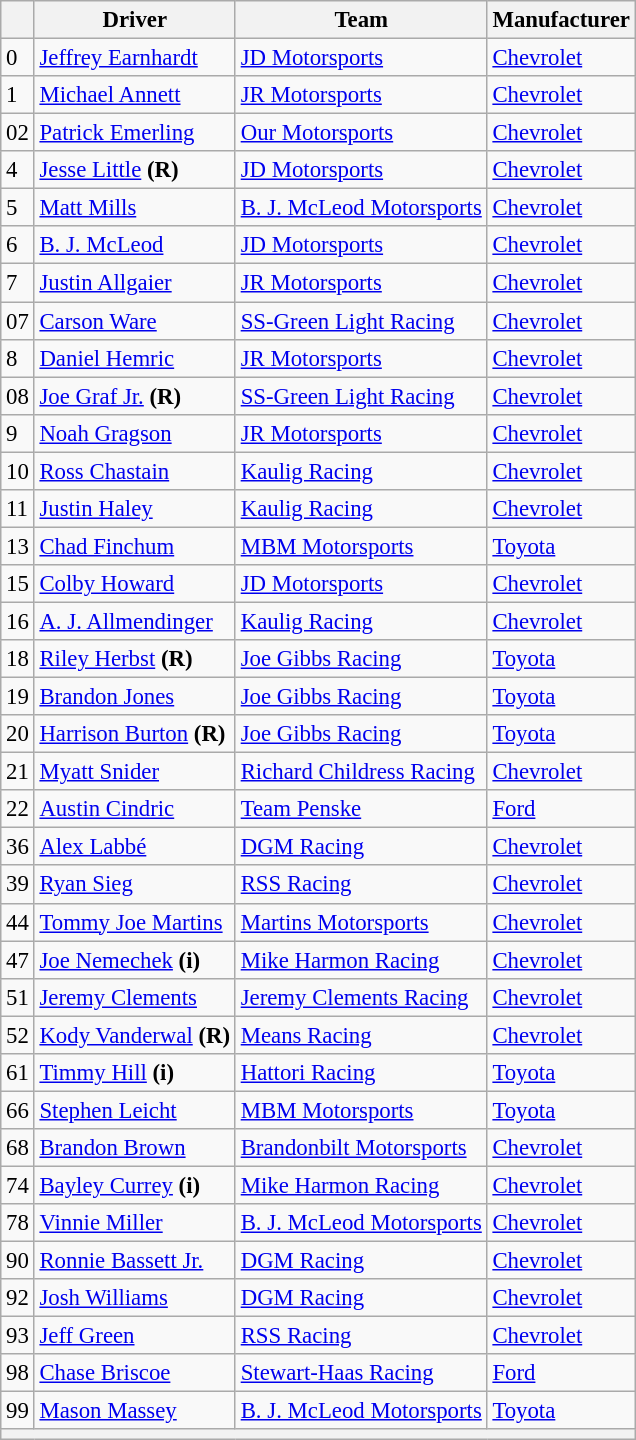<table class="wikitable" style="font-size:95%">
<tr>
<th></th>
<th>Driver</th>
<th>Team</th>
<th>Manufacturer</th>
</tr>
<tr>
<td>0</td>
<td><a href='#'>Jeffrey Earnhardt</a></td>
<td><a href='#'>JD Motorsports</a></td>
<td><a href='#'>Chevrolet</a></td>
</tr>
<tr>
<td>1</td>
<td><a href='#'>Michael Annett</a></td>
<td><a href='#'>JR Motorsports</a></td>
<td><a href='#'>Chevrolet</a></td>
</tr>
<tr>
<td>02</td>
<td><a href='#'>Patrick Emerling</a></td>
<td><a href='#'>Our Motorsports</a></td>
<td><a href='#'>Chevrolet</a></td>
</tr>
<tr>
<td>4</td>
<td><a href='#'>Jesse Little</a> <strong>(R)</strong></td>
<td><a href='#'>JD Motorsports</a></td>
<td><a href='#'>Chevrolet</a></td>
</tr>
<tr>
<td>5</td>
<td><a href='#'>Matt Mills</a></td>
<td><a href='#'>B. J. McLeod Motorsports</a></td>
<td><a href='#'>Chevrolet</a></td>
</tr>
<tr>
<td>6</td>
<td><a href='#'>B. J. McLeod</a></td>
<td><a href='#'>JD Motorsports</a></td>
<td><a href='#'>Chevrolet</a></td>
</tr>
<tr>
<td>7</td>
<td><a href='#'>Justin Allgaier</a></td>
<td><a href='#'>JR Motorsports</a></td>
<td><a href='#'>Chevrolet</a></td>
</tr>
<tr>
<td>07</td>
<td><a href='#'>Carson Ware</a></td>
<td><a href='#'>SS-Green Light Racing</a></td>
<td><a href='#'>Chevrolet</a></td>
</tr>
<tr>
<td>8</td>
<td><a href='#'>Daniel Hemric</a></td>
<td><a href='#'>JR Motorsports</a></td>
<td><a href='#'>Chevrolet</a></td>
</tr>
<tr>
<td>08</td>
<td><a href='#'>Joe Graf Jr.</a> <strong>(R)</strong></td>
<td><a href='#'>SS-Green Light Racing</a></td>
<td><a href='#'>Chevrolet</a></td>
</tr>
<tr>
<td>9</td>
<td><a href='#'>Noah Gragson</a></td>
<td><a href='#'>JR Motorsports</a></td>
<td><a href='#'>Chevrolet</a></td>
</tr>
<tr>
<td>10</td>
<td><a href='#'>Ross Chastain</a></td>
<td><a href='#'>Kaulig Racing</a></td>
<td><a href='#'>Chevrolet</a></td>
</tr>
<tr>
<td>11</td>
<td><a href='#'>Justin Haley</a></td>
<td><a href='#'>Kaulig Racing</a></td>
<td><a href='#'>Chevrolet</a></td>
</tr>
<tr>
<td>13</td>
<td><a href='#'>Chad Finchum</a></td>
<td><a href='#'>MBM Motorsports</a></td>
<td><a href='#'>Toyota</a></td>
</tr>
<tr>
<td>15</td>
<td><a href='#'>Colby Howard</a></td>
<td><a href='#'>JD Motorsports</a></td>
<td><a href='#'>Chevrolet</a></td>
</tr>
<tr>
<td>16</td>
<td><a href='#'>A. J. Allmendinger</a></td>
<td><a href='#'>Kaulig Racing</a></td>
<td><a href='#'>Chevrolet</a></td>
</tr>
<tr>
<td>18</td>
<td><a href='#'>Riley Herbst</a> <strong>(R)</strong></td>
<td><a href='#'>Joe Gibbs Racing</a></td>
<td><a href='#'>Toyota</a></td>
</tr>
<tr>
<td>19</td>
<td><a href='#'>Brandon Jones</a></td>
<td><a href='#'>Joe Gibbs Racing</a></td>
<td><a href='#'>Toyota</a></td>
</tr>
<tr>
<td>20</td>
<td><a href='#'>Harrison Burton</a> <strong>(R)</strong></td>
<td><a href='#'>Joe Gibbs Racing</a></td>
<td><a href='#'>Toyota</a></td>
</tr>
<tr>
<td>21</td>
<td><a href='#'>Myatt Snider</a></td>
<td><a href='#'>Richard Childress Racing</a></td>
<td><a href='#'>Chevrolet</a></td>
</tr>
<tr>
<td>22</td>
<td><a href='#'>Austin Cindric</a></td>
<td><a href='#'>Team Penske</a></td>
<td><a href='#'>Ford</a></td>
</tr>
<tr>
<td>36</td>
<td><a href='#'>Alex Labbé</a></td>
<td><a href='#'>DGM Racing</a></td>
<td><a href='#'>Chevrolet</a></td>
</tr>
<tr>
<td>39</td>
<td><a href='#'>Ryan Sieg</a></td>
<td><a href='#'>RSS Racing</a></td>
<td><a href='#'>Chevrolet</a></td>
</tr>
<tr>
<td>44</td>
<td><a href='#'>Tommy Joe Martins</a></td>
<td><a href='#'>Martins Motorsports</a></td>
<td><a href='#'>Chevrolet</a></td>
</tr>
<tr>
<td>47</td>
<td><a href='#'>Joe Nemechek</a> <strong>(i)</strong></td>
<td><a href='#'>Mike Harmon Racing</a></td>
<td><a href='#'>Chevrolet</a></td>
</tr>
<tr>
<td>51</td>
<td><a href='#'>Jeremy Clements</a></td>
<td><a href='#'>Jeremy Clements Racing</a></td>
<td><a href='#'>Chevrolet</a></td>
</tr>
<tr>
<td>52</td>
<td><a href='#'>Kody Vanderwal</a> <strong>(R)</strong></td>
<td><a href='#'>Means Racing</a></td>
<td><a href='#'>Chevrolet</a></td>
</tr>
<tr>
<td>61</td>
<td><a href='#'>Timmy Hill</a> <strong>(i)</strong></td>
<td><a href='#'>Hattori Racing</a></td>
<td><a href='#'>Toyota</a></td>
</tr>
<tr>
<td>66</td>
<td><a href='#'>Stephen Leicht</a></td>
<td><a href='#'>MBM Motorsports</a></td>
<td><a href='#'>Toyota</a></td>
</tr>
<tr>
<td>68</td>
<td><a href='#'>Brandon Brown</a></td>
<td><a href='#'>Brandonbilt Motorsports</a></td>
<td><a href='#'>Chevrolet</a></td>
</tr>
<tr>
<td>74</td>
<td><a href='#'>Bayley Currey</a> <strong>(i)</strong></td>
<td><a href='#'>Mike Harmon Racing</a></td>
<td><a href='#'>Chevrolet</a></td>
</tr>
<tr>
<td>78</td>
<td><a href='#'>Vinnie Miller</a></td>
<td><a href='#'>B. J. McLeod Motorsports</a></td>
<td><a href='#'>Chevrolet</a></td>
</tr>
<tr>
<td>90</td>
<td><a href='#'>Ronnie Bassett Jr.</a></td>
<td><a href='#'>DGM Racing</a></td>
<td><a href='#'>Chevrolet</a></td>
</tr>
<tr>
<td>92</td>
<td><a href='#'>Josh Williams</a></td>
<td><a href='#'>DGM Racing</a></td>
<td><a href='#'>Chevrolet</a></td>
</tr>
<tr>
<td>93</td>
<td><a href='#'>Jeff Green</a></td>
<td><a href='#'>RSS Racing</a></td>
<td><a href='#'>Chevrolet</a></td>
</tr>
<tr>
<td>98</td>
<td><a href='#'>Chase Briscoe</a></td>
<td><a href='#'>Stewart-Haas Racing</a></td>
<td><a href='#'>Ford</a></td>
</tr>
<tr>
<td>99</td>
<td><a href='#'>Mason Massey</a></td>
<td><a href='#'>B. J. McLeod Motorsports</a></td>
<td><a href='#'>Toyota</a></td>
</tr>
<tr>
<th colspan="4"></th>
</tr>
</table>
